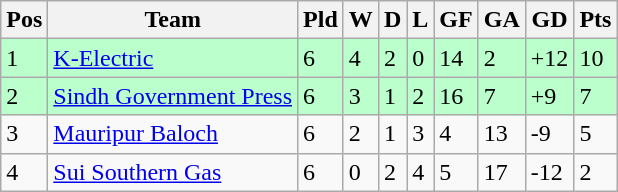<table class="wikitable">
<tr>
<th>Pos</th>
<th>Team</th>
<th>Pld</th>
<th>W</th>
<th>D</th>
<th>L</th>
<th>GF</th>
<th>GA</th>
<th>GD</th>
<th>Pts</th>
</tr>
<tr style="background:#bfc">
<td>1</td>
<td><a href='#'>K-Electric</a></td>
<td>6</td>
<td>4</td>
<td>2</td>
<td>0</td>
<td>14</td>
<td>2</td>
<td>+12</td>
<td>10</td>
</tr>
<tr style="background:#bfc">
<td>2</td>
<td><a href='#'>Sindh Government Press</a></td>
<td>6</td>
<td>3</td>
<td>1</td>
<td>2</td>
<td>16</td>
<td>7</td>
<td>+9</td>
<td>7</td>
</tr>
<tr>
<td>3</td>
<td><a href='#'>Mauripur Baloch</a></td>
<td>6</td>
<td>2</td>
<td>1</td>
<td>3</td>
<td>4</td>
<td>13</td>
<td>-9</td>
<td>5</td>
</tr>
<tr>
<td>4</td>
<td><a href='#'>Sui Southern Gas</a></td>
<td>6</td>
<td>0</td>
<td>2</td>
<td>4</td>
<td>5</td>
<td>17</td>
<td>-12</td>
<td>2</td>
</tr>
</table>
